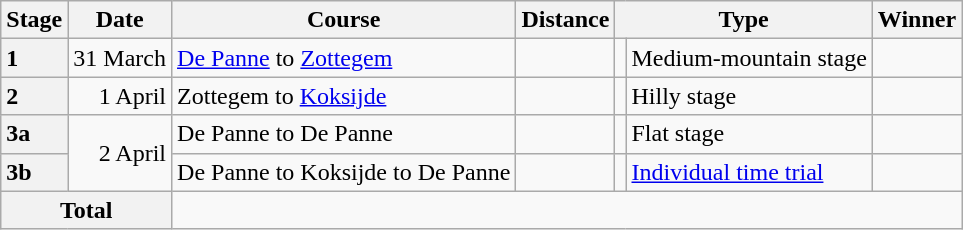<table class="wikitable">
<tr>
<th>Stage</th>
<th>Date</th>
<th>Course</th>
<th>Distance</th>
<th colspan="2">Type</th>
<th>Winner</th>
</tr>
<tr>
<th style="text-align:left">1</th>
<td align=right>31 March</td>
<td><a href='#'>De Panne</a> to <a href='#'>Zottegem</a></td>
<td style="text-align:center;"></td>
<td></td>
<td>Medium-mountain stage</td>
<td></td>
</tr>
<tr>
<th style="text-align:left">2</th>
<td align=right>1 April</td>
<td>Zottegem to <a href='#'>Koksijde</a></td>
<td style="text-align:center;"></td>
<td></td>
<td>Hilly stage</td>
<td></td>
</tr>
<tr>
<th style="text-align:left">3a</th>
<td style="text-align:right;" rowspan="2">2 April</td>
<td>De Panne to De Panne</td>
<td style="text-align:center;"></td>
<td></td>
<td>Flat stage</td>
<td></td>
</tr>
<tr>
<th style="text-align:left">3b</th>
<td>De Panne to Koksijde to De Panne</td>
<td style="text-align:center;"></td>
<td></td>
<td><a href='#'>Individual time trial</a></td>
<td></td>
</tr>
<tr>
<th colspan="2">Total</th>
<td colspan="5" style="text-align:center;"></td>
</tr>
</table>
